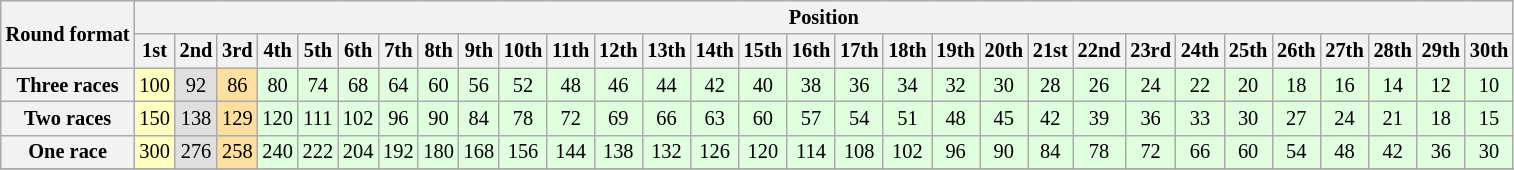<table class="wikitable" style="font-size:85%; text-align:center">
<tr>
<th rowspan="2">Round format</th>
<th colspan="30">Position</th>
</tr>
<tr>
<th>1st</th>
<th>2nd</th>
<th>3rd</th>
<th>4th</th>
<th>5th</th>
<th>6th</th>
<th>7th</th>
<th>8th</th>
<th>9th</th>
<th>10th</th>
<th>11th</th>
<th>12th</th>
<th>13th</th>
<th>14th</th>
<th>15th</th>
<th>16th</th>
<th>17th</th>
<th>18th</th>
<th>19th</th>
<th>20th</th>
<th>21st</th>
<th>22nd</th>
<th>23rd</th>
<th>24th</th>
<th>25th</th>
<th>26th</th>
<th>27th</th>
<th>28th</th>
<th>29th</th>
<th>30th</th>
</tr>
<tr>
<th>Three races</th>
<td style="background:#ffffbf;">100</td>
<td style="background:#dfdfdf;">92</td>
<td style="background:#ffdf9f;">86</td>
<td style="background:#dfffdf;">80</td>
<td style="background:#dfffdf;">74</td>
<td style="background:#dfffdf;">68</td>
<td style="background:#dfffdf;">64</td>
<td style="background:#dfffdf;">60</td>
<td style="background:#dfffdf;">56</td>
<td style="background:#dfffdf;">52</td>
<td style="background:#dfffdf;">48</td>
<td style="background:#dfffdf;">46</td>
<td style="background:#dfffdf;">44</td>
<td style="background:#dfffdf;">42</td>
<td style="background:#dfffdf;">40</td>
<td style="background:#dfffdf;">38</td>
<td style="background:#dfffdf;">36</td>
<td style="background:#dfffdf;">34</td>
<td style="background:#dfffdf;">32</td>
<td style="background:#dfffdf;">30</td>
<td style="background:#dfffdf;">28</td>
<td style="background:#dfffdf;">26</td>
<td style="background:#dfffdf;">24</td>
<td style="background:#dfffdf;">22</td>
<td style="background:#dfffdf;">20</td>
<td style="background:#dfffdf;">18</td>
<td style="background:#dfffdf;">16</td>
<td style="background:#dfffdf;">14</td>
<td style="background:#dfffdf;">12</td>
<td style="background:#dfffdf;">10</td>
</tr>
<tr>
<th>Two races</th>
<td style="background:#ffffbf;">150</td>
<td style="background:#dfdfdf;">138</td>
<td style="background:#ffdf9f;">129</td>
<td style="background:#dfffdf;">120</td>
<td style="background:#dfffdf;">111</td>
<td style="background:#dfffdf;">102</td>
<td style="background:#dfffdf;">96</td>
<td style="background:#dfffdf;">90</td>
<td style="background:#dfffdf;">84</td>
<td style="background:#dfffdf;">78</td>
<td style="background:#dfffdf;">72</td>
<td style="background:#dfffdf;">69</td>
<td style="background:#dfffdf;">66</td>
<td style="background:#dfffdf;">63</td>
<td style="background:#dfffdf;">60</td>
<td style="background:#dfffdf;">57</td>
<td style="background:#dfffdf;">54</td>
<td style="background:#dfffdf;">51</td>
<td style="background:#dfffdf;">48</td>
<td style="background:#dfffdf;">45</td>
<td style="background:#dfffdf;">42</td>
<td style="background:#dfffdf;">39</td>
<td style="background:#dfffdf;">36</td>
<td style="background:#dfffdf;">33</td>
<td style="background:#dfffdf;">30</td>
<td style="background:#dfffdf;">27</td>
<td style="background:#dfffdf;">24</td>
<td style="background:#dfffdf;">21</td>
<td style="background:#dfffdf;">18</td>
<td style="background:#dfffdf;">15</td>
</tr>
<tr>
<th>One race</th>
<td style="background:#ffffbf;">300</td>
<td style="background:#dfdfdf;">276</td>
<td style="background:#ffdf9f;">258</td>
<td style="background:#dfffdf;">240</td>
<td style="background:#dfffdf;">222</td>
<td style="background:#dfffdf;">204</td>
<td style="background:#dfffdf;">192</td>
<td style="background:#dfffdf;">180</td>
<td style="background:#dfffdf;">168</td>
<td style="background:#dfffdf;">156</td>
<td style="background:#dfffdf;">144</td>
<td style="background:#dfffdf;">138</td>
<td style="background:#dfffdf;">132</td>
<td style="background:#dfffdf;">126</td>
<td style="background:#dfffdf;">120</td>
<td style="background:#dfffdf;">114</td>
<td style="background:#dfffdf;">108</td>
<td style="background:#dfffdf;">102</td>
<td style="background:#dfffdf;">96</td>
<td style="background:#dfffdf;">90</td>
<td style="background:#dfffdf;">84</td>
<td style="background:#dfffdf;">78</td>
<td style="background:#dfffdf;">72</td>
<td style="background:#dfffdf;">66</td>
<td style="background:#dfffdf;">60</td>
<td style="background:#dfffdf;">54</td>
<td style="background:#dfffdf;">48</td>
<td style="background:#dfffdf;">42</td>
<td style="background:#dfffdf;">36</td>
<td style="background:#dfffdf;">30</td>
</tr>
<tr>
</tr>
</table>
